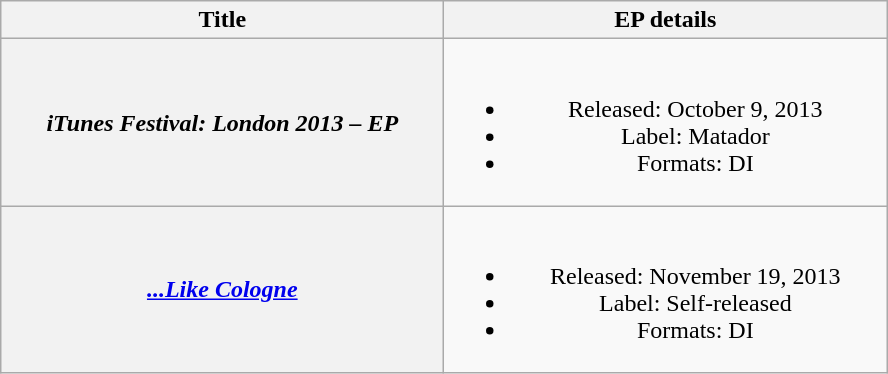<table class="wikitable plainrowheaders" style="text-align:center;">
<tr>
<th scope="col" style="width:18em;">Title</th>
<th scope="col" style="width:18em;">EP details</th>
</tr>
<tr>
<th scope="row"><em>iTunes Festival: London 2013 – EP</em></th>
<td><br><ul><li>Released: October 9, 2013</li><li>Label: Matador</li><li>Formats: DI</li></ul></td>
</tr>
<tr>
<th scope="row"><em><a href='#'>...Like Cologne</a></em></th>
<td><br><ul><li>Released: November 19, 2013</li><li>Label: Self-released</li><li>Formats: DI</li></ul></td>
</tr>
</table>
